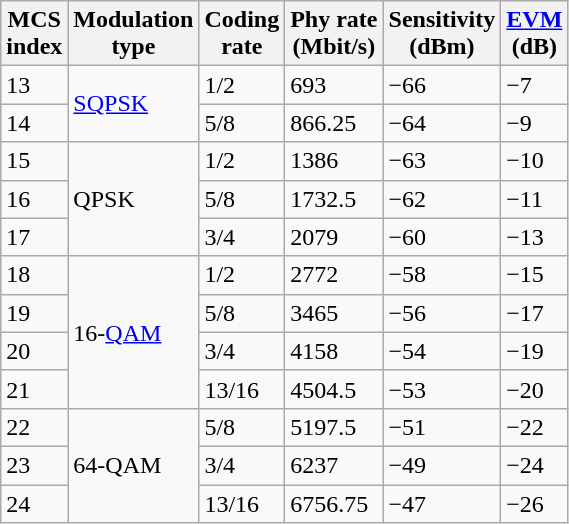<table class="wikitable">
<tr>
<th>MCS<br>index</th>
<th>Modulation<br>type</th>
<th>Coding<br>rate</th>
<th>Phy rate <br>(Mbit/s)</th>
<th>Sensitivity <br>(dBm)</th>
<th><a href='#'>EVM</a> <br>(dB)</th>
</tr>
<tr>
<td>13</td>
<td rowspan="2"><a href='#'>SQPSK</a></td>
<td>1/2</td>
<td>693</td>
<td>−66</td>
<td>−7</td>
</tr>
<tr>
<td>14</td>
<td>5/8</td>
<td>866.25</td>
<td>−64</td>
<td>−9</td>
</tr>
<tr>
<td>15</td>
<td rowspan="3">QPSK</td>
<td>1/2</td>
<td>1386</td>
<td>−63</td>
<td>−10</td>
</tr>
<tr>
<td>16</td>
<td>5/8</td>
<td>1732.5</td>
<td>−62</td>
<td>−11</td>
</tr>
<tr>
<td>17</td>
<td>3/4</td>
<td>2079</td>
<td>−60</td>
<td>−13</td>
</tr>
<tr>
<td>18</td>
<td rowspan="4">16-<a href='#'>QAM</a></td>
<td>1/2</td>
<td>2772</td>
<td>−58</td>
<td>−15</td>
</tr>
<tr>
<td>19</td>
<td>5/8</td>
<td>3465</td>
<td>−56</td>
<td>−17</td>
</tr>
<tr>
<td>20</td>
<td>3/4</td>
<td>4158</td>
<td>−54</td>
<td>−19</td>
</tr>
<tr>
<td>21</td>
<td>13/16</td>
<td>4504.5</td>
<td>−53</td>
<td>−20</td>
</tr>
<tr>
<td>22</td>
<td rowspan="3">64-QAM</td>
<td>5/8</td>
<td>5197.5</td>
<td>−51</td>
<td>−22</td>
</tr>
<tr>
<td>23</td>
<td>3/4</td>
<td>6237</td>
<td>−49</td>
<td>−24</td>
</tr>
<tr>
<td>24</td>
<td>13/16</td>
<td>6756.75</td>
<td>−47</td>
<td>−26</td>
</tr>
</table>
